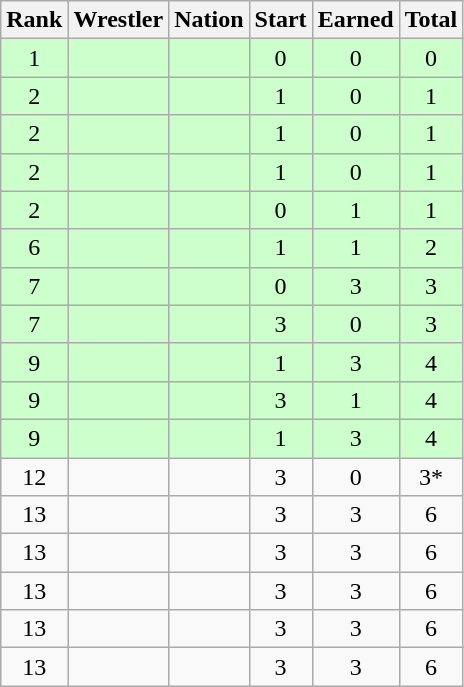<table class="wikitable sortable" style="text-align:center;">
<tr>
<th>Rank</th>
<th>Wrestler</th>
<th>Nation</th>
<th>Start</th>
<th>Earned</th>
<th>Total</th>
</tr>
<tr style="background:#cfc;">
<td>1</td>
<td align=left></td>
<td align=left></td>
<td>0</td>
<td>0</td>
<td>0</td>
</tr>
<tr style="background:#cfc;">
<td>2</td>
<td align=left></td>
<td align=left></td>
<td>1</td>
<td>0</td>
<td>1</td>
</tr>
<tr style="background:#cfc;">
<td>2</td>
<td align=left></td>
<td align=left></td>
<td>1</td>
<td>0</td>
<td>1</td>
</tr>
<tr style="background:#cfc;">
<td>2</td>
<td align=left></td>
<td align=left></td>
<td>1</td>
<td>0</td>
<td>1</td>
</tr>
<tr style="background:#cfc;">
<td>2</td>
<td align=left></td>
<td align=left></td>
<td>0</td>
<td>1</td>
<td>1</td>
</tr>
<tr style="background:#cfc;">
<td>6</td>
<td align=left></td>
<td align=left></td>
<td>1</td>
<td>1</td>
<td>2</td>
</tr>
<tr style="background:#cfc;">
<td>7</td>
<td align=left></td>
<td align=left></td>
<td>0</td>
<td>3</td>
<td>3</td>
</tr>
<tr style="background:#cfc;">
<td>7</td>
<td align=left></td>
<td align=left></td>
<td>3</td>
<td>0</td>
<td>3</td>
</tr>
<tr style="background:#cfc;">
<td>9</td>
<td align=left></td>
<td align=left></td>
<td>1</td>
<td>3</td>
<td>4</td>
</tr>
<tr style="background:#cfc;">
<td>9</td>
<td align=left></td>
<td align=left></td>
<td>3</td>
<td>1</td>
<td>4</td>
</tr>
<tr style="background:#cfc;">
<td>9</td>
<td align=left></td>
<td align=left></td>
<td>1</td>
<td>3</td>
<td>4</td>
</tr>
<tr>
<td>12</td>
<td align=left></td>
<td align=left></td>
<td>3</td>
<td>0</td>
<td>3*</td>
</tr>
<tr>
<td>13</td>
<td align=left></td>
<td align=left></td>
<td>3</td>
<td>3</td>
<td>6</td>
</tr>
<tr>
<td>13</td>
<td align=left></td>
<td align=left></td>
<td>3</td>
<td>3</td>
<td>6</td>
</tr>
<tr>
<td>13</td>
<td align=left></td>
<td align=left></td>
<td>3</td>
<td>3</td>
<td>6</td>
</tr>
<tr>
<td>13</td>
<td align=left></td>
<td align=left></td>
<td>3</td>
<td>3</td>
<td>6</td>
</tr>
<tr>
<td>13</td>
<td align=left></td>
<td align=left></td>
<td>3</td>
<td>3</td>
<td>6</td>
</tr>
</table>
